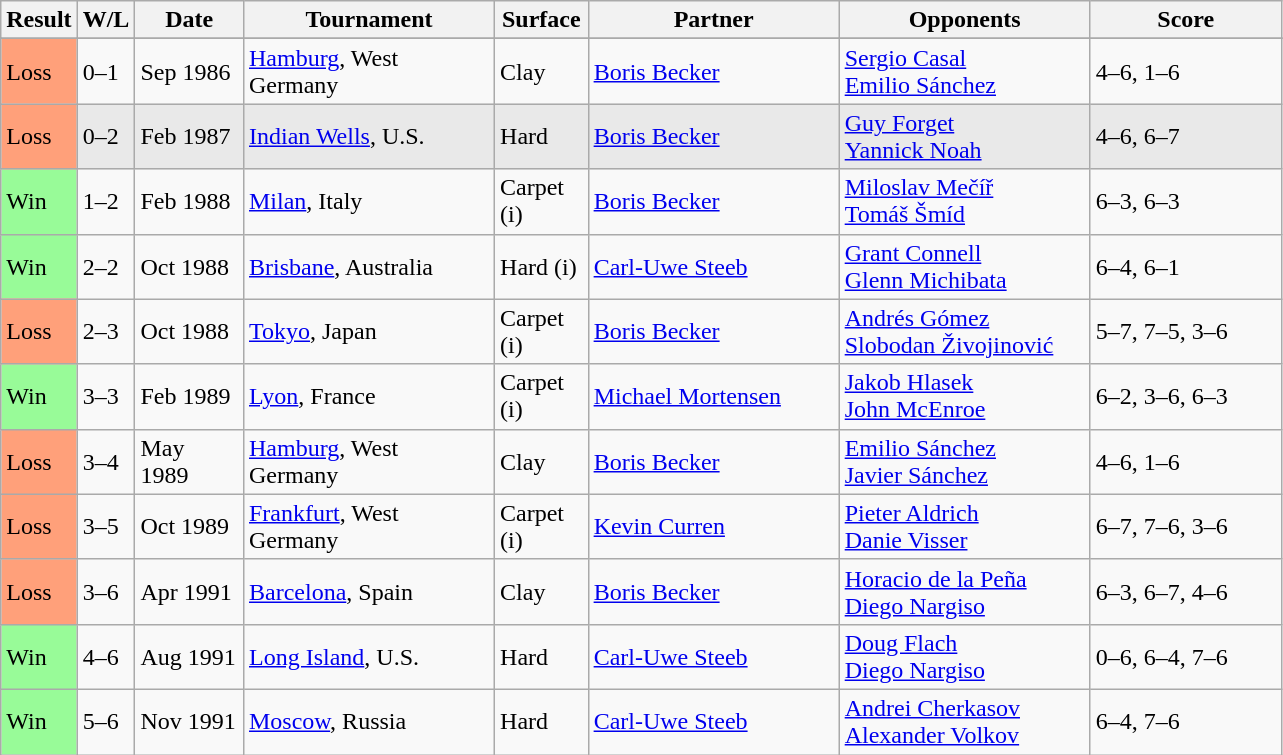<table class="sortable wikitable">
<tr>
<th style="width:40px">Result</th>
<th style="width:30px" class="unsortable">W/L</th>
<th style="width:65px">Date</th>
<th style="width:160px">Tournament</th>
<th style="width:55px">Surface</th>
<th style="width:160px">Partner</th>
<th style="width:160px">Opponents</th>
<th style="width:120px" class="unsortable">Score</th>
</tr>
<tr>
</tr>
<tr>
<td style="background:#ffa07a;">Loss</td>
<td>0–1</td>
<td>Sep 1986</td>
<td><a href='#'>Hamburg</a>, West Germany</td>
<td>Clay</td>
<td> <a href='#'>Boris Becker</a></td>
<td> <a href='#'>Sergio Casal</a> <br>  <a href='#'>Emilio Sánchez</a></td>
<td>4–6, 1–6</td>
</tr>
<tr style="background:#e9e9e9;">
<td style="background:#ffa07a;">Loss</td>
<td>0–2</td>
<td>Feb 1987</td>
<td><a href='#'>Indian Wells</a>, U.S.</td>
<td>Hard</td>
<td> <a href='#'>Boris Becker</a></td>
<td> <a href='#'>Guy Forget</a> <br>  <a href='#'>Yannick Noah</a></td>
<td>4–6, 6–7</td>
</tr>
<tr>
<td style="background:#98fb98;">Win</td>
<td>1–2</td>
<td>Feb 1988</td>
<td><a href='#'>Milan</a>, Italy</td>
<td>Carpet (i)</td>
<td> <a href='#'>Boris Becker</a></td>
<td> <a href='#'>Miloslav Mečíř</a><br> <a href='#'>Tomáš Šmíd</a></td>
<td>6–3, 6–3</td>
</tr>
<tr>
<td style="background:#98fb98;">Win</td>
<td>2–2</td>
<td>Oct 1988</td>
<td><a href='#'>Brisbane</a>, Australia</td>
<td>Hard (i)</td>
<td> <a href='#'>Carl-Uwe Steeb</a></td>
<td> <a href='#'>Grant Connell</a><br> <a href='#'>Glenn Michibata</a></td>
<td>6–4, 6–1</td>
</tr>
<tr>
<td style="background:#ffa07a;">Loss</td>
<td>2–3</td>
<td>Oct 1988</td>
<td><a href='#'>Tokyo</a>, Japan</td>
<td>Carpet (i)</td>
<td> <a href='#'>Boris Becker</a></td>
<td> <a href='#'>Andrés Gómez</a><br> <a href='#'>Slobodan Živojinović</a></td>
<td>5–7, 7–5, 3–6</td>
</tr>
<tr>
<td style="background:#98fb98;">Win</td>
<td>3–3</td>
<td>Feb 1989</td>
<td><a href='#'>Lyon</a>, France</td>
<td>Carpet (i)</td>
<td> <a href='#'>Michael Mortensen</a></td>
<td> <a href='#'>Jakob Hlasek</a> <br>  <a href='#'>John McEnroe</a></td>
<td>6–2, 3–6, 6–3</td>
</tr>
<tr>
<td style="background:#ffa07a;">Loss</td>
<td>3–4</td>
<td>May 1989</td>
<td><a href='#'>Hamburg</a>, West Germany</td>
<td>Clay</td>
<td> <a href='#'>Boris Becker</a></td>
<td> <a href='#'>Emilio Sánchez</a> <br>  <a href='#'>Javier Sánchez</a></td>
<td>4–6, 1–6</td>
</tr>
<tr>
<td style="background:#ffa07a;">Loss</td>
<td>3–5</td>
<td>Oct 1989</td>
<td><a href='#'>Frankfurt</a>, West Germany</td>
<td>Carpet (i)</td>
<td> <a href='#'>Kevin Curren</a></td>
<td> <a href='#'>Pieter Aldrich</a> <br>  <a href='#'>Danie Visser</a></td>
<td>6–7, 7–6, 3–6</td>
</tr>
<tr>
<td style="background:#ffa07a;">Loss</td>
<td>3–6</td>
<td>Apr 1991</td>
<td><a href='#'>Barcelona</a>, Spain</td>
<td>Clay</td>
<td> <a href='#'>Boris Becker</a></td>
<td> <a href='#'>Horacio de la Peña</a> <br>  <a href='#'>Diego Nargiso</a></td>
<td>6–3, 6–7, 4–6</td>
</tr>
<tr>
<td style="background:#98fb98;">Win</td>
<td>4–6</td>
<td>Aug 1991</td>
<td><a href='#'>Long Island</a>, U.S.</td>
<td>Hard</td>
<td> <a href='#'>Carl-Uwe Steeb</a></td>
<td> <a href='#'>Doug Flach</a> <br>  <a href='#'>Diego Nargiso</a></td>
<td>0–6, 6–4, 7–6</td>
</tr>
<tr>
<td style="background:#98fb98;">Win</td>
<td>5–6</td>
<td>Nov 1991</td>
<td><a href='#'>Moscow</a>, Russia</td>
<td>Hard</td>
<td> <a href='#'>Carl-Uwe Steeb</a></td>
<td> <a href='#'>Andrei Cherkasov</a> <br>  <a href='#'>Alexander Volkov</a></td>
<td>6–4, 7–6</td>
</tr>
</table>
